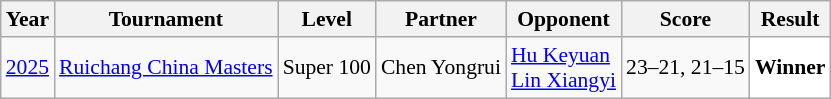<table class="sortable wikitable" style="font-size: 90%;">
<tr>
<th>Year</th>
<th>Tournament</th>
<th>Level</th>
<th>Partner</th>
<th>Opponent</th>
<th>Score</th>
<th>Result</th>
</tr>
<tr>
<td align="center"><a href='#'>2025</a></td>
<td align="left"><a href='#'>Ruichang China Masters</a></td>
<td align="left">Super 100</td>
<td align="left"> Chen Yongrui</td>
<td align="left"> <a href='#'>Hu Keyuan</a><br> <a href='#'>Lin Xiangyi</a></td>
<td align="left">23–21, 21–15</td>
<td style="text-align:left; background: white"> <strong>Winner</strong></td>
</tr>
</table>
